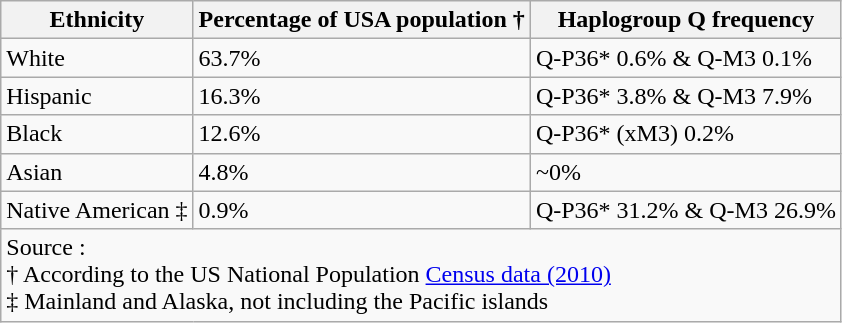<table class="wikitable">
<tr>
<th>Ethnicity</th>
<th>Percentage of USA population †</th>
<th>Haplogroup Q frequency</th>
</tr>
<tr>
<td>White</td>
<td>63.7%</td>
<td>Q-P36* 0.6% & Q-M3 0.1%</td>
</tr>
<tr>
<td>Hispanic</td>
<td>16.3%</td>
<td>Q-P36* 3.8% & Q-M3 7.9%</td>
</tr>
<tr>
<td>Black</td>
<td>12.6%</td>
<td>Q-P36* (xM3) 0.2%</td>
</tr>
<tr>
<td>Asian</td>
<td>4.8%</td>
<td>~0%</td>
</tr>
<tr>
<td>Native American ‡</td>
<td>0.9%</td>
<td>Q-P36* 31.2% & Q-M3 26.9%</td>
</tr>
<tr>
<td colspan=3>Source :<br>† According to the US National Population <a href='#'>Census data (2010)</a><br>‡ Mainland and Alaska, not including the Pacific islands</td>
</tr>
</table>
